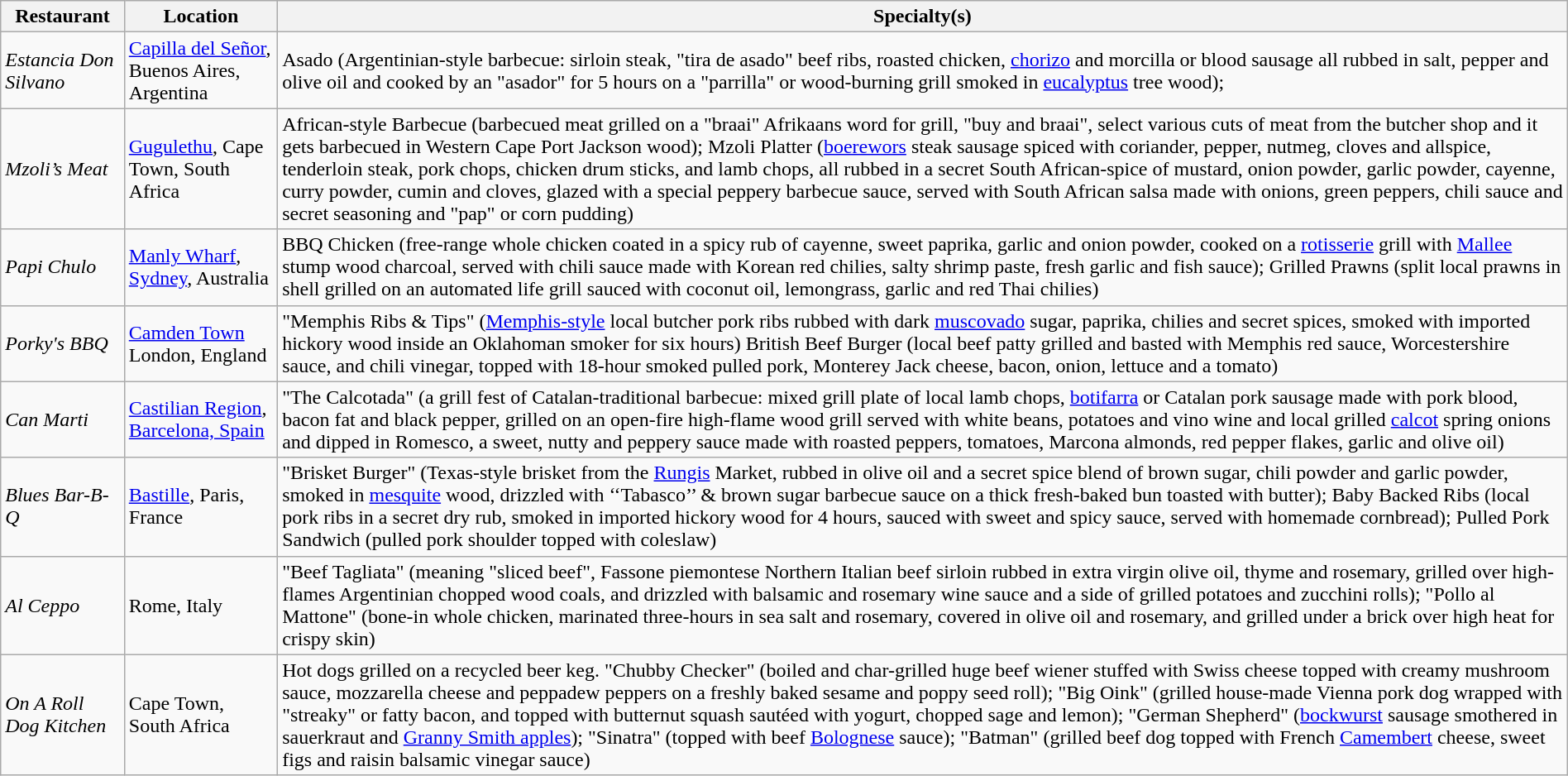<table class="wikitable" style="width:100%;">
<tr>
<th>Restaurant</th>
<th>Location</th>
<th>Specialty(s)</th>
</tr>
<tr>
<td><em>Estancia Don Silvano</em></td>
<td><a href='#'>Capilla del Señor</a>, Buenos Aires, Argentina</td>
<td>Asado (Argentinian-style barbecue: sirloin steak, "tira de asado" beef ribs, roasted chicken, <a href='#'>chorizo</a> and morcilla or blood sausage all rubbed in salt, pepper and olive oil and cooked by an "asador" for 5 hours on a "parrilla" or wood-burning grill smoked in <a href='#'>eucalyptus</a> tree wood);</td>
</tr>
<tr>
<td><em>Mzoli’s Meat</em></td>
<td><a href='#'>Gugulethu</a>, Cape Town, South Africa</td>
<td>African-style Barbecue (barbecued meat grilled on a "braai" Afrikaans word for grill, "buy and braai", select various cuts of meat from the butcher shop and it gets barbecued in Western Cape Port Jackson wood); Mzoli Platter (<a href='#'>boerewors</a> steak sausage spiced with coriander, pepper, nutmeg, cloves and allspice, tenderloin steak, pork chops, chicken drum sticks, and lamb chops, all rubbed in a secret South African-spice of mustard, onion powder, garlic powder, cayenne, curry powder, cumin and cloves, glazed with a special peppery barbecue sauce, served with South African salsa made with onions, green peppers, chili sauce and secret seasoning and  "pap" or corn pudding)</td>
</tr>
<tr>
<td><em>Papi Chulo</em></td>
<td><a href='#'>Manly Wharf</a>, <a href='#'>Sydney</a>, Australia</td>
<td>BBQ Chicken (free-range whole chicken coated in a spicy rub of cayenne, sweet paprika, garlic and onion powder, cooked on a <a href='#'>rotisserie</a> grill with <a href='#'>Mallee</a> stump wood charcoal, served with chili sauce made with Korean red chilies, salty shrimp paste, fresh garlic and fish sauce); Grilled Prawns (split local prawns in shell grilled on an automated life grill sauced with coconut oil, lemongrass, garlic and red Thai chilies)</td>
</tr>
<tr>
<td><em>Porky's BBQ</em></td>
<td><a href='#'>Camden Town</a> London, England</td>
<td>"Memphis Ribs & Tips" (<a href='#'>Memphis-style</a> local butcher pork ribs rubbed with dark <a href='#'>muscovado</a> sugar, paprika, chilies and secret spices, smoked with imported hickory wood inside an Oklahoman smoker for six hours) British Beef Burger (local beef patty grilled and basted with Memphis red sauce, Worcestershire sauce, and chili vinegar, topped with 18-hour smoked pulled pork, Monterey Jack cheese, bacon, onion, lettuce and a tomato)</td>
</tr>
<tr>
<td><em>Can Marti</em></td>
<td><a href='#'>Castilian Region</a>, <a href='#'>Barcelona, Spain</a></td>
<td>"The Calcotada" (a grill fest of Catalan-traditional barbecue: mixed grill plate of local lamb chops, <a href='#'>botifarra</a> or Catalan pork sausage made with pork blood, bacon fat and black pepper, grilled on an open-fire high-flame wood grill served with white beans, potatoes and vino wine and local grilled <a href='#'>calcot</a> spring onions and dipped in Romesco, a sweet, nutty and peppery sauce made with roasted peppers, tomatoes, Marcona almonds, red pepper flakes, garlic and olive oil)</td>
</tr>
<tr>
<td><em>Blues Bar-B-Q</em></td>
<td><a href='#'>Bastille</a>, Paris, France</td>
<td>"Brisket Burger" (Texas-style brisket from the <a href='#'>Rungis</a> Market, rubbed in olive oil and a secret spice blend of brown sugar, chili powder and garlic powder, smoked in <a href='#'>mesquite</a> wood, drizzled with ‘‘Tabasco’’ & brown sugar barbecue sauce on a thick fresh-baked bun toasted with butter); Baby Backed Ribs (local pork ribs in a secret dry rub, smoked in imported hickory wood for 4 hours, sauced with sweet and spicy sauce, served with homemade cornbread); Pulled Pork Sandwich (pulled pork shoulder topped with coleslaw)</td>
</tr>
<tr>
<td><em>Al Ceppo</em></td>
<td>Rome, Italy</td>
<td>"Beef Tagliata" (meaning "sliced beef", Fassone piemontese Northern Italian beef sirloin rubbed in extra virgin olive oil, thyme and rosemary, grilled over high-flames Argentinian chopped wood coals, and drizzled with balsamic and rosemary wine sauce and a side of grilled potatoes and zucchini rolls); "Pollo al Mattone" (bone-in whole chicken, marinated three-hours in sea salt and rosemary, covered in olive oil and rosemary, and grilled under a brick over high heat for crispy skin)</td>
</tr>
<tr>
<td><em>On A Roll Dog Kitchen</em></td>
<td>Cape Town, South Africa</td>
<td>Hot dogs grilled on a recycled beer keg. "Chubby Checker" (boiled and char-grilled huge beef wiener stuffed with Swiss cheese topped with creamy mushroom sauce, mozzarella cheese and peppadew peppers on a freshly baked sesame and poppy seed roll); "Big Oink" (grilled house-made Vienna pork dog wrapped with "streaky" or fatty bacon, and topped with butternut squash sautéed with yogurt, chopped sage and lemon); "German Shepherd" (<a href='#'>bockwurst</a> sausage smothered in sauerkraut and <a href='#'>Granny Smith apples</a>); "Sinatra" (topped with beef <a href='#'>Bolognese</a> sauce); "Batman"  (grilled beef dog topped with French <a href='#'>Camembert</a> cheese, sweet figs and raisin balsamic vinegar sauce)</td>
</tr>
</table>
